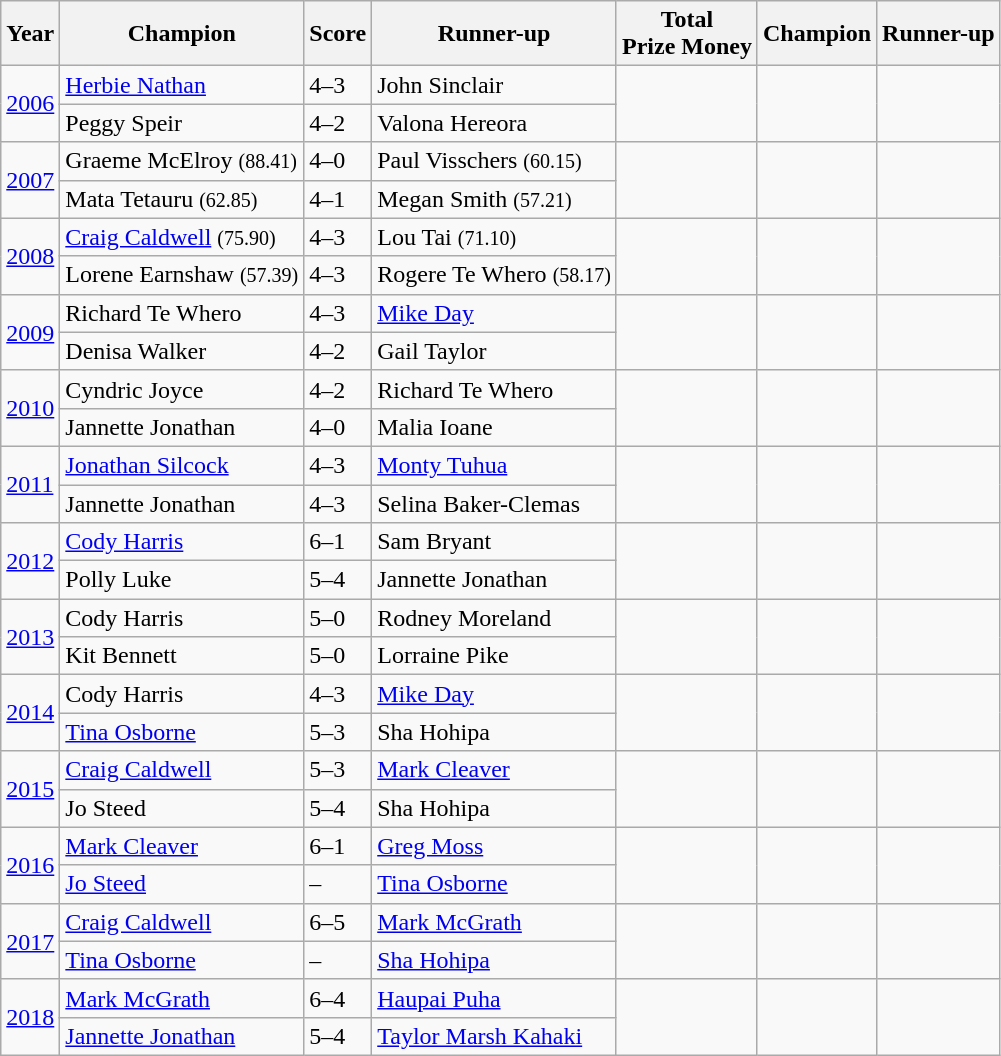<table class="wikitable">
<tr>
<th>Year</th>
<th>Champion</th>
<th>Score</th>
<th>Runner-up</th>
<th>Total<br>Prize Money</th>
<th>Champion</th>
<th>Runner-up</th>
</tr>
<tr>
<td rowspan="2"><a href='#'>2006</a></td>
<td> <a href='#'>Herbie Nathan</a></td>
<td>4–3</td>
<td> John Sinclair</td>
<td rowspan="2"></td>
<td rowspan="2"></td>
<td rowspan="2"></td>
</tr>
<tr>
<td> Peggy Speir</td>
<td>4–2</td>
<td> Valona Hereora</td>
</tr>
<tr>
<td rowspan="2"><a href='#'>2007</a></td>
<td> Graeme McElroy <small><span>(88.41)</span></small></td>
<td>4–0</td>
<td> Paul Visschers <small><span>(60.15)</span></small></td>
<td rowspan="2"></td>
<td rowspan="2"></td>
<td rowspan="2"></td>
</tr>
<tr>
<td> Mata Tetauru <small><span>(62.85)</span></small></td>
<td>4–1</td>
<td> Megan Smith <small><span>(57.21)</span></small></td>
</tr>
<tr>
<td rowspan="2"><a href='#'>2008</a></td>
<td> <a href='#'>Craig Caldwell</a> <small><span>(75.90)</span></small></td>
<td>4–3</td>
<td> Lou Tai <small><span>(71.10)</span></small></td>
<td rowspan="2"></td>
<td rowspan="2"></td>
<td rowspan="2"></td>
</tr>
<tr>
<td> Lorene Earnshaw <small><span>(57.39)</span></small></td>
<td>4–3</td>
<td> Rogere Te Whero <small><span>(58.17)</span></small></td>
</tr>
<tr>
<td rowspan="2"><a href='#'>2009</a></td>
<td> Richard Te Whero</td>
<td>4–3</td>
<td> <a href='#'>Mike Day</a></td>
<td rowspan="2"></td>
<td rowspan="2"></td>
<td rowspan="2"></td>
</tr>
<tr>
<td> Denisa Walker</td>
<td>4–2</td>
<td> Gail Taylor</td>
</tr>
<tr>
<td rowspan="2"><a href='#'>2010</a></td>
<td> Cyndric Joyce</td>
<td>4–2</td>
<td> Richard Te Whero</td>
<td rowspan="2"></td>
<td rowspan="2"></td>
<td rowspan="2"></td>
</tr>
<tr>
<td> Jannette Jonathan</td>
<td>4–0</td>
<td> Malia Ioane</td>
</tr>
<tr>
<td rowspan="2"><a href='#'>2011</a></td>
<td> <a href='#'>Jonathan Silcock</a></td>
<td>4–3</td>
<td> <a href='#'>Monty Tuhua</a></td>
<td rowspan="2"></td>
<td rowspan="2"></td>
<td rowspan="2"></td>
</tr>
<tr>
<td> Jannette Jonathan</td>
<td>4–3</td>
<td> Selina Baker-Clemas</td>
</tr>
<tr>
<td rowspan="2"><a href='#'>2012</a></td>
<td> <a href='#'>Cody Harris</a></td>
<td>6–1</td>
<td> Sam Bryant</td>
<td rowspan="2"></td>
<td rowspan="2"></td>
<td rowspan="2"></td>
</tr>
<tr>
<td> Polly Luke</td>
<td>5–4</td>
<td> Jannette Jonathan</td>
</tr>
<tr>
<td rowspan="2"><a href='#'>2013</a></td>
<td> Cody Harris</td>
<td>5–0</td>
<td> Rodney Moreland</td>
<td rowspan="2"></td>
<td rowspan="2"></td>
<td rowspan="2"></td>
</tr>
<tr>
<td> Kit Bennett</td>
<td>5–0</td>
<td> Lorraine Pike</td>
</tr>
<tr>
<td rowspan="2"><a href='#'>2014</a></td>
<td> Cody Harris</td>
<td>4–3</td>
<td> <a href='#'>Mike Day</a></td>
<td rowspan="2"></td>
<td rowspan="2"></td>
<td rowspan="2"></td>
</tr>
<tr>
<td> <a href='#'>Tina Osborne</a></td>
<td>5–3</td>
<td> Sha Hohipa</td>
</tr>
<tr>
<td rowspan="2"><a href='#'>2015</a></td>
<td> <a href='#'>Craig Caldwell</a></td>
<td>5–3</td>
<td> <a href='#'>Mark Cleaver</a></td>
<td rowspan="2"></td>
<td rowspan="2"></td>
<td rowspan="2"></td>
</tr>
<tr>
<td> Jo Steed</td>
<td>5–4</td>
<td> Sha Hohipa</td>
</tr>
<tr>
<td rowspan="2"><a href='#'>2016</a></td>
<td> <a href='#'>Mark Cleaver</a></td>
<td>6–1</td>
<td> <a href='#'>Greg Moss</a></td>
<td rowspan="2"></td>
<td rowspan="2"></td>
<td rowspan="2"></td>
</tr>
<tr>
<td> <a href='#'>Jo Steed</a></td>
<td>–</td>
<td> <a href='#'>Tina Osborne</a></td>
</tr>
<tr>
<td rowspan="2"><a href='#'>2017</a></td>
<td> <a href='#'>Craig Caldwell</a></td>
<td>6–5</td>
<td> <a href='#'>Mark McGrath</a></td>
<td rowspan="2"></td>
<td rowspan="2"></td>
<td rowspan="2"></td>
</tr>
<tr>
<td> <a href='#'>Tina Osborne</a></td>
<td>–</td>
<td> <a href='#'>Sha Hohipa</a></td>
</tr>
<tr>
<td rowspan="2"><a href='#'>2018</a></td>
<td> <a href='#'>Mark McGrath</a></td>
<td>6–4</td>
<td> <a href='#'>Haupai Puha</a></td>
<td rowspan="2"></td>
<td rowspan="2"></td>
<td rowspan="2"></td>
</tr>
<tr>
<td> <a href='#'>Jannette Jonathan</a></td>
<td>5–4</td>
<td> <a href='#'>Taylor Marsh Kahaki</a></td>
</tr>
</table>
